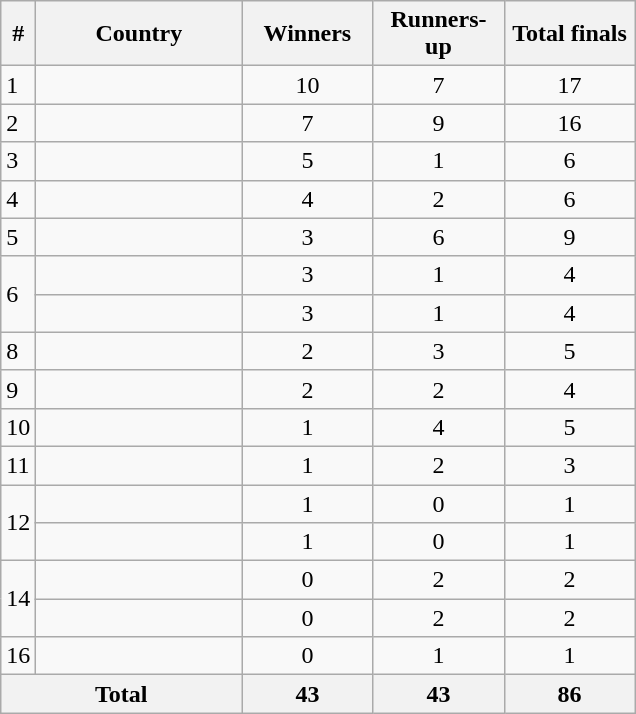<table class="wikitable">
<tr>
<th width=10>#</th>
<th width=130>Country</th>
<th width=80>Winners</th>
<th width=80>Runners-up</th>
<th width=80>Total finals</th>
</tr>
<tr>
<td>1</td>
<td></td>
<td style="text-align:center;">10</td>
<td style="text-align:center;">7</td>
<td style="text-align:center;">17</td>
</tr>
<tr>
<td>2</td>
<td></td>
<td style="text-align:center;">7</td>
<td style="text-align:center;">9</td>
<td style="text-align:center;">16</td>
</tr>
<tr>
<td>3</td>
<td></td>
<td style="text-align:center;">5</td>
<td style="text-align:center;">1</td>
<td style="text-align:center;">6</td>
</tr>
<tr>
<td>4</td>
<td></td>
<td style="text-align:center;">4</td>
<td style="text-align:center;">2</td>
<td style="text-align:center;">6</td>
</tr>
<tr>
<td>5</td>
<td></td>
<td style="text-align:center;">3</td>
<td style="text-align:center;">6</td>
<td style="text-align:center;">9</td>
</tr>
<tr>
<td rowspan=2>6</td>
<td><em></em></td>
<td style="text-align:center;">3</td>
<td style="text-align:center;">1</td>
<td style="text-align:center;">4</td>
</tr>
<tr>
<td><em></em></td>
<td style="text-align:center;">3</td>
<td style="text-align:center;">1</td>
<td style="text-align:center;">4</td>
</tr>
<tr>
<td>8</td>
<td><em></em></td>
<td style="text-align:center;">2</td>
<td style="text-align:center;">3</td>
<td style="text-align:center;">5</td>
</tr>
<tr>
<td>9</td>
<td></td>
<td style="text-align:center;">2</td>
<td style="text-align:center;">2</td>
<td style="text-align:center;">4</td>
</tr>
<tr>
<td>10</td>
<td></td>
<td style="text-align:center;">1</td>
<td style="text-align:center;">4</td>
<td style="text-align:center;">5</td>
</tr>
<tr>
<td>11</td>
<td></td>
<td style="text-align:center;">1</td>
<td style="text-align:center;">2</td>
<td style="text-align:center;">3</td>
</tr>
<tr>
<td rowspan="2">12</td>
<td></td>
<td style="text-align:center;">1</td>
<td style="text-align:center;">0</td>
<td style="text-align:center;">1</td>
</tr>
<tr>
<td></td>
<td style="text-align:center;">1</td>
<td style="text-align:center;">0</td>
<td style="text-align:center;">1</td>
</tr>
<tr>
<td rowspan="2">14</td>
<td></td>
<td style="text-align:center;">0</td>
<td style="text-align:center;">2</td>
<td style="text-align:center;">2</td>
</tr>
<tr>
<td></td>
<td style="text-align:center;">0</td>
<td style="text-align:center;">2</td>
<td style="text-align:center;">2</td>
</tr>
<tr>
<td>16</td>
<td></td>
<td style="text-align:center;">0</td>
<td style="text-align:center;">1</td>
<td style="text-align:center;">1</td>
</tr>
<tr>
<th colspan=2>Total</th>
<th>43</th>
<th>43</th>
<th>86</th>
</tr>
</table>
